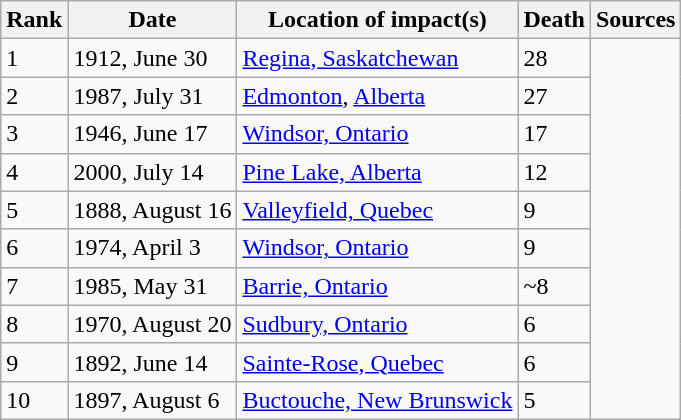<table class="wikitable mw-collapsible">
<tr>
<th>Rank</th>
<th>Date</th>
<th>Location of impact(s)</th>
<th>Death</th>
<th>Sources</th>
</tr>
<tr>
<td>1</td>
<td>1912, June 30</td>
<td><a href='#'>Regina, Saskatchewan</a></td>
<td>28</td>
<td rowspan="10"></td>
</tr>
<tr>
<td>2</td>
<td>1987, July 31</td>
<td><a href='#'>Edmonton</a>, <a href='#'>Alberta</a></td>
<td>27</td>
</tr>
<tr>
<td>3</td>
<td>1946, June 17</td>
<td><a href='#'>Windsor, Ontario</a></td>
<td>17</td>
</tr>
<tr>
<td>4</td>
<td>2000, July 14</td>
<td><a href='#'>Pine Lake, Alberta</a></td>
<td>12</td>
</tr>
<tr>
<td>5</td>
<td>1888, August 16</td>
<td><a href='#'>Valleyfield, Quebec</a></td>
<td>9</td>
</tr>
<tr>
<td>6</td>
<td>1974, April 3</td>
<td><a href='#'>Windsor, Ontario</a></td>
<td>9</td>
</tr>
<tr>
<td>7</td>
<td>1985, May 31</td>
<td><a href='#'>Barrie, Ontario</a></td>
<td>~8</td>
</tr>
<tr>
<td>8</td>
<td>1970, August 20</td>
<td><a href='#'>Sudbury, Ontario</a></td>
<td>6</td>
</tr>
<tr>
<td>9</td>
<td>1892, June 14</td>
<td><a href='#'>Sainte-Rose, Quebec</a></td>
<td>6</td>
</tr>
<tr>
<td>10</td>
<td>1897, August 6</td>
<td><a href='#'>Buctouche, New Brunswick</a></td>
<td>5</td>
</tr>
</table>
